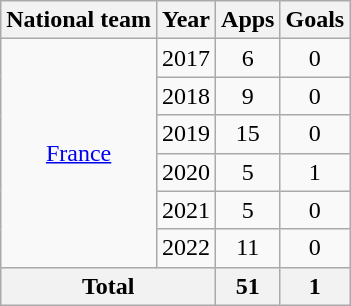<table class="wikitable" style="text-align:center">
<tr>
<th>National team</th>
<th>Year</th>
<th>Apps</th>
<th>Goals</th>
</tr>
<tr>
<td rowspan="6"><a href='#'>France</a></td>
<td>2017</td>
<td>6</td>
<td>0</td>
</tr>
<tr>
<td>2018</td>
<td>9</td>
<td>0</td>
</tr>
<tr>
<td>2019</td>
<td>15</td>
<td>0</td>
</tr>
<tr>
<td>2020</td>
<td>5</td>
<td>1</td>
</tr>
<tr>
<td>2021</td>
<td>5</td>
<td>0</td>
</tr>
<tr>
<td>2022</td>
<td>11</td>
<td>0</td>
</tr>
<tr>
<th colspan="2">Total</th>
<th>51</th>
<th>1</th>
</tr>
</table>
